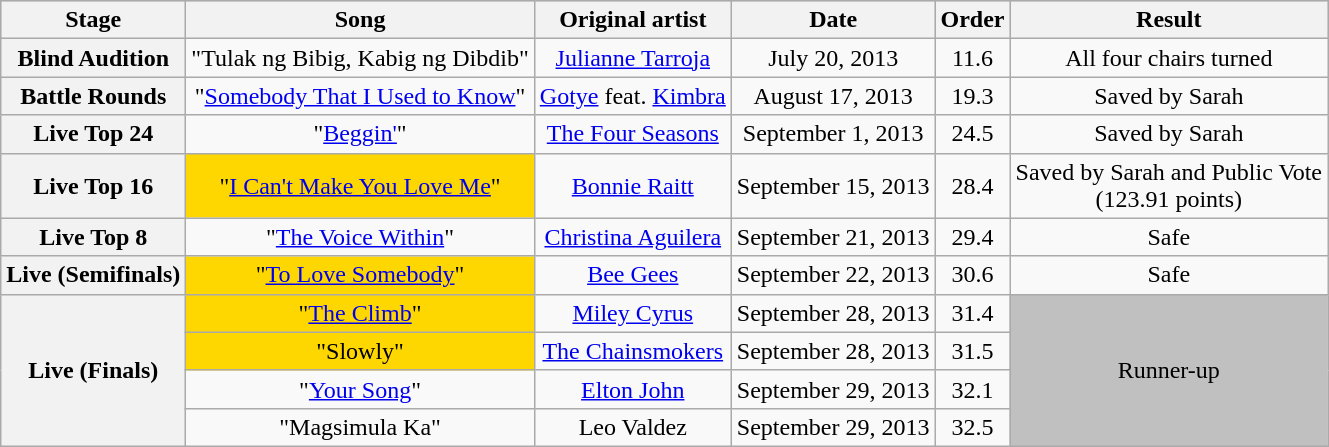<table class="wikitable collapsible collapsed" style="text-align:center;">
<tr style="background:#ccc; text-align:center;">
<th scope="col">Stage</th>
<th scope="col">Song</th>
<th scope="col">Original artist</th>
<th scope="col">Date</th>
<th scope="col">Order</th>
<th scope="col">Result</th>
</tr>
<tr>
<th scope="row">Blind Audition</th>
<td>"Tulak ng Bibig, Kabig ng Dibdib"</td>
<td><a href='#'>Julianne Tarroja</a></td>
<td>July 20, 2013</td>
<td>11.6</td>
<td>All four chairs turned <br></td>
</tr>
<tr>
<th scope="row">Battle Rounds</th>
<td>"<a href='#'>Somebody That I Used to Know</a>" <br></td>
<td><a href='#'>Gotye</a> feat. <a href='#'>Kimbra</a></td>
<td>August 17, 2013</td>
<td>19.3</td>
<td>Saved by Sarah</td>
</tr>
<tr>
<th scope="row">Live Top 24</th>
<td>"<a href='#'>Beggin'</a>"</td>
<td><a href='#'>The Four Seasons</a></td>
<td>September 1, 2013</td>
<td>24.5</td>
<td>Saved by Sarah</td>
</tr>
<tr>
<th scope="row">Live Top 16</th>
<td style="background:gold;">"<a href='#'>I Can't Make You Love Me</a>"</td>
<td><a href='#'>Bonnie Raitt</a></td>
<td>September 15, 2013</td>
<td>28.4</td>
<td>Saved by Sarah and Public Vote <br>(123.91 points)</td>
</tr>
<tr>
<th scope="row">Live Top 8</th>
<td>"<a href='#'>The Voice Within</a>" <br></td>
<td><a href='#'>Christina Aguilera</a></td>
<td>September 21, 2013</td>
<td>29.4</td>
<td>Safe</td>
</tr>
<tr>
<th scope="row">Live (Semifinals)</th>
<td style="background:gold;">"<a href='#'>To Love Somebody</a>"</td>
<td><a href='#'>Bee Gees</a></td>
<td>September 22, 2013</td>
<td>30.6</td>
<td>Safe</td>
</tr>
<tr>
<th scope="row" rowspan="4">Live (Finals)</th>
<td style="background:gold;">"<a href='#'>The Climb</a>"</td>
<td><a href='#'>Miley Cyrus</a></td>
<td>September 28, 2013</td>
<td>31.4</td>
<td rowspan="4" style="background:silver;">Runner-up</td>
</tr>
<tr>
<td style="background:gold;">"Slowly"</td>
<td><a href='#'>The Chainsmokers</a></td>
<td>September 28, 2013</td>
<td>31.5</td>
</tr>
<tr>
<td>"<a href='#'>Your Song</a>" <br></td>
<td><a href='#'>Elton John</a></td>
<td>September 29, 2013</td>
<td>32.1</td>
</tr>
<tr>
<td>"Magsimula Ka"</td>
<td>Leo Valdez</td>
<td>September 29, 2013</td>
<td>32.5</td>
</tr>
</table>
